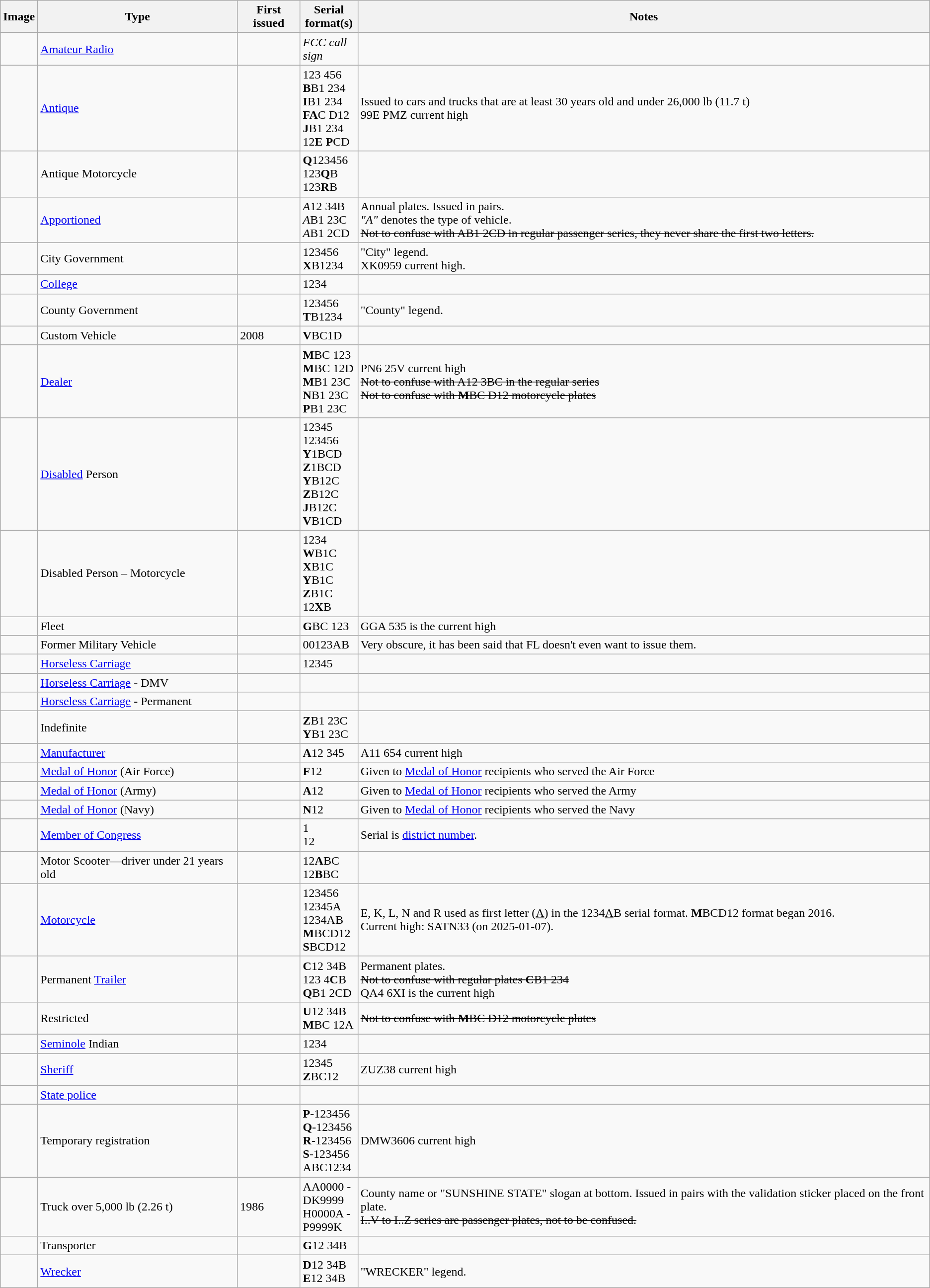<table class="wikitable">
<tr>
<th>Image</th>
<th>Type</th>
<th>First issued</th>
<th style="width:70px;">Serial format(s)</th>
<th>Notes</th>
</tr>
<tr>
<td></td>
<td><a href='#'>Amateur Radio</a></td>
<td></td>
<td><em>FCC call sign</em></td>
<td></td>
</tr>
<tr>
<td></td>
<td><a href='#'>Antique</a></td>
<td></td>
<td>123 456<br><strong>B</strong>B1 234<br><strong>I</strong>B1 234<br><strong>FA</strong>C D12<br><strong>J</strong>B1 234<br>12<strong>E</strong> <strong>P</strong>CD</td>
<td>Issued to cars and trucks that are at least 30 years old and under 26,000 lb (11.7 t)<br>99E PMZ current high</td>
</tr>
<tr>
<td></td>
<td>Antique Motorcycle</td>
<td></td>
<td><strong>Q</strong>123456<br>123<strong>Q</strong>B<br>123<strong>R</strong>B</td>
<td></td>
</tr>
<tr>
<td></td>
<td><a href='#'>Apportioned</a></td>
<td></td>
<td><em>A</em>12 34B<br><em>A</em>B1 23C<br><em>A</em>B1 2CD</td>
<td>Annual plates. Issued in pairs.<br><em>"A"</em> denotes the type of vehicle.<br><s>Not to confuse with AB1 2CD in regular passenger series, they never share the first two letters.</s></td>
</tr>
<tr>
<td></td>
<td>City Government</td>
<td></td>
<td>123456<br><strong>X</strong>B1234</td>
<td>"City" legend.<br>XK0959 current high.</td>
</tr>
<tr>
<td></td>
<td><a href='#'>College</a></td>
<td></td>
<td>1234</td>
<td></td>
</tr>
<tr>
<td></td>
<td>County Government</td>
<td></td>
<td>123456<br><strong>T</strong>B1234</td>
<td>"County" legend.</td>
</tr>
<tr>
<td></td>
<td>Custom Vehicle</td>
<td>2008</td>
<td><strong>V</strong>BC1D</td>
<td></td>
</tr>
<tr>
<td></td>
<td><a href='#'>Dealer</a></td>
<td></td>
<td><strong>M</strong>BC 123<br><strong>M</strong>BC 12D<br><strong>M</strong>B1 23C<br><strong>N</strong>B1 23C<br><strong>P</strong>B1 23C</td>
<td>PN6 25V current high<br><s>Not to confuse with A12 3BC in the regular series</s><br><s>Not to confuse with <strong>M</strong>BC D12 motorcycle plates</s></td>
</tr>
<tr>
<td></td>
<td><a href='#'>Disabled</a> Person</td>
<td></td>
<td>12345 <br>123456 <br><strong>Y</strong>1BCD <br><strong>Z</strong>1BCD <br><strong>Y</strong>B12C <br><strong>Z</strong>B12C <br><strong>J</strong>B12C <br><strong>V</strong>B1CD </td>
<td></td>
</tr>
<tr>
<td></td>
<td>Disabled Person – Motorcycle</td>
<td></td>
<td>1234 <br><strong>W</strong>B1C <br><strong>X</strong>B1C <br><strong>Y</strong>B1C <br><strong>Z</strong>B1C <br>12<strong>X</strong>B </td>
<td></td>
</tr>
<tr>
<td></td>
<td>Fleet</td>
<td></td>
<td><strong>G</strong>BC 123</td>
<td>GGA 535 is the current high</td>
</tr>
<tr>
<td></td>
<td>Former Military Vehicle</td>
<td></td>
<td>00123AB</td>
<td>Very obscure, it has been said that FL doesn't even want to issue them.</td>
</tr>
<tr>
<td></td>
<td><a href='#'>Horseless Carriage</a></td>
<td></td>
<td>12345</td>
<td></td>
</tr>
<tr>
<td></td>
<td><a href='#'>Horseless Carriage</a> - DMV</td>
<td></td>
<td></td>
<td></td>
</tr>
<tr>
<td></td>
<td><a href='#'>Horseless Carriage</a> - Permanent</td>
<td></td>
<td></td>
<td></td>
</tr>
<tr>
<td></td>
<td>Indefinite</td>
<td></td>
<td><strong>Z</strong>B1 23C<br><strong>Y</strong>B1 23C</td>
<td></td>
</tr>
<tr>
<td></td>
<td><a href='#'>Manufacturer</a></td>
<td></td>
<td><strong>A</strong>12 345</td>
<td>A11 654 current high</td>
</tr>
<tr>
<td></td>
<td><a href='#'>Medal of Honor</a> (Air Force)</td>
<td></td>
<td><strong>F</strong>12</td>
<td>Given to <a href='#'>Medal of Honor</a> recipients who served the Air Force</td>
</tr>
<tr>
<td></td>
<td><a href='#'>Medal of Honor</a> (Army)</td>
<td></td>
<td><strong>A</strong>12</td>
<td>Given to <a href='#'>Medal of Honor</a> recipients who served the Army</td>
</tr>
<tr>
<td></td>
<td><a href='#'>Medal of Honor</a> (Navy)</td>
<td></td>
<td><strong>N</strong>12</td>
<td>Given to <a href='#'>Medal of Honor</a> recipients who served the Navy</td>
</tr>
<tr>
<td></td>
<td><a href='#'>Member of Congress</a></td>
<td></td>
<td>1<br>12</td>
<td>Serial is <a href='#'>district number</a>.</td>
</tr>
<tr>
<td></td>
<td>Motor Scooter—driver under 21 years old</td>
<td></td>
<td>12<strong>A</strong>BC<br>12<strong>B</strong>BC</td>
<td></td>
</tr>
<tr>
<td></td>
<td><a href='#'>Motorcycle</a></td>
<td></td>
<td>123456<br>12345A<br>1234AB<br><strong>M</strong>BCD12<br><strong>S</strong>BCD12</td>
<td>E, K, L, N and R used as first letter (<u>A</u>) in the 1234<u>A</u>B serial format. <strong>M</strong>BCD12 format began 2016.<br>Current high: SATN33 (on 2025-01-07).</td>
</tr>
<tr>
<td></td>
<td>Permanent <a href='#'>Trailer</a></td>
<td></td>
<td><strong>C</strong>12 34B<br>123 4<strong>C</strong>B<br><strong>Q</strong>B1 2CD</td>
<td>Permanent plates.<br><s>Not to confuse with regular plates <strong>C</strong>B1 234</s><br>QA4 6XI is the current high</td>
</tr>
<tr>
<td></td>
<td>Restricted</td>
<td></td>
<td><strong>U</strong>12 34B<br><strong>M</strong>BC 12A</td>
<td><s>Not to confuse with <strong>M</strong>BC D12 motorcycle plates</s></td>
</tr>
<tr>
<td></td>
<td><a href='#'>Seminole</a> Indian</td>
<td></td>
<td>1234</td>
<td></td>
</tr>
<tr>
<td></td>
<td><a href='#'>Sheriff</a></td>
<td></td>
<td>12345<br><strong>Z</strong>BC12</td>
<td>ZUZ38 current high</td>
</tr>
<tr>
<td></td>
<td><a href='#'>State police</a></td>
<td></td>
<td></td>
<td></td>
</tr>
<tr>
<td></td>
<td>Temporary registration</td>
<td></td>
<td><strong>P</strong>-123456<br><strong>Q</strong>-123456<br><strong>R</strong>-123456<br><strong>S</strong>-123456<br>ABC1234</td>
<td>DMW3606 current high</td>
</tr>
<tr>
<td></td>
<td>Truck over 5,000 lb (2.26 t)</td>
<td>1986</td>
<td>AA0000 - DK9999<br>H0000A - P9999K</td>
<td>County name or "SUNSHINE STATE" slogan at bottom. Issued in pairs with the validation sticker placed on the front plate.<br><s>I..V to I..Z series are passenger plates, not to be confused.</s></td>
</tr>
<tr>
<td></td>
<td>Transporter</td>
<td></td>
<td><strong>G</strong>12 34B</td>
<td></td>
</tr>
<tr>
<td></td>
<td><a href='#'>Wrecker</a></td>
<td></td>
<td><strong>D</strong>12 34B<br><strong>E</strong>12 34B</td>
<td>"WRECKER" legend.</td>
</tr>
</table>
